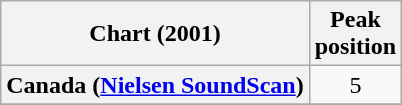<table class="wikitable sortable plainrowheaders" style="text-align:center">
<tr>
<th>Chart (2001)</th>
<th>Peak<br>position</th>
</tr>
<tr>
<th scope="row">Canada (<a href='#'>Nielsen SoundScan</a>)</th>
<td>5</td>
</tr>
<tr>
</tr>
<tr>
</tr>
</table>
